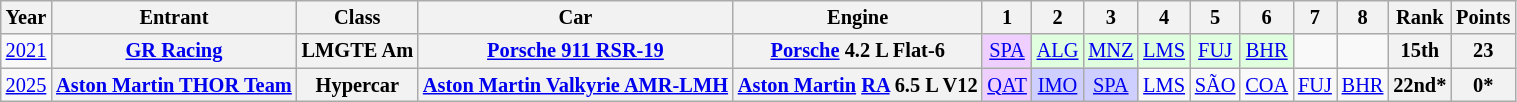<table class="wikitable" style="text-align:center; font-size:85%">
<tr>
<th>Year</th>
<th>Entrant</th>
<th>Class</th>
<th>Car</th>
<th>Engine</th>
<th>1</th>
<th>2</th>
<th>3</th>
<th>4</th>
<th>5</th>
<th>6</th>
<th>7</th>
<th>8</th>
<th>Rank</th>
<th>Points</th>
</tr>
<tr>
<td><a href='#'>2021</a></td>
<th nowrap><a href='#'>GR Racing</a></th>
<th nowrap>LMGTE Am</th>
<th nowrap><a href='#'>Porsche 911 RSR-19</a></th>
<th nowrap><a href='#'>Porsche</a> 4.2 L Flat-6</th>
<td style="background:#EFCFFF;"><a href='#'>SPA</a><br></td>
<td style="background:#DFFFDF;"><a href='#'>ALG</a><br></td>
<td style="background:#DFFFDF;"><a href='#'>MNZ</a><br></td>
<td style="background:#DFFFDF;"><a href='#'>LMS</a><br></td>
<td style="background:#DFFFDF;"><a href='#'>FUJ</a><br></td>
<td style="background:#DFFFDF;"><a href='#'>BHR</a><br></td>
<td></td>
<td></td>
<th>15th</th>
<th>23</th>
</tr>
<tr>
<td><a href='#'>2025</a></td>
<th><a href='#'>Aston Martin THOR Team</a></th>
<th>Hypercar</th>
<th><a href='#'>Aston Martin Valkyrie AMR-LMH</a></th>
<th><a href='#'>Aston Martin</a> <a href='#'>RA</a> 6.5 L V12</th>
<td style="background:#EFCFFF;"><a href='#'>QAT</a><br></td>
<td style="background:#CFCFFF;"><a href='#'>IMO</a><br></td>
<td style="background:#CFCFFF;"><a href='#'>SPA</a><br></td>
<td style="background:#;"><a href='#'>LMS</a><br></td>
<td style="background:#;"><a href='#'>SÃO</a><br></td>
<td style="background:#;"><a href='#'>COA</a><br></td>
<td style="background:#;"><a href='#'>FUJ</a><br></td>
<td style="background:#;"><a href='#'>BHR</a><br></td>
<th>22nd*</th>
<th>0*</th>
</tr>
</table>
